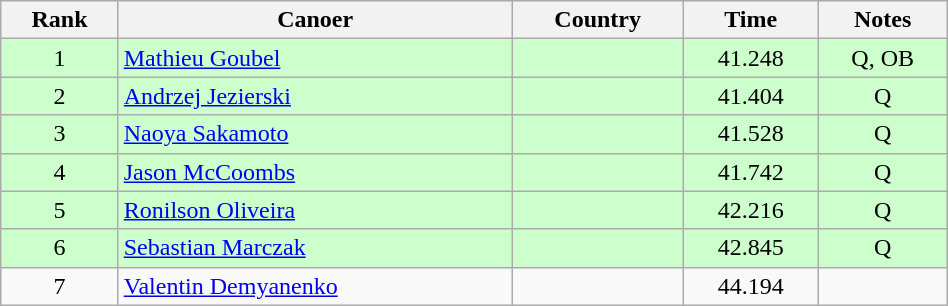<table class="wikitable" width=50% style="text-align:center;">
<tr>
<th>Rank</th>
<th>Canoer</th>
<th>Country</th>
<th>Time</th>
<th>Notes</th>
</tr>
<tr bgcolor=ccffcc>
<td>1</td>
<td align="left"><a href='#'>Mathieu Goubel</a></td>
<td align="left"></td>
<td>41.248</td>
<td>Q, OB</td>
</tr>
<tr bgcolor=ccffcc>
<td>2</td>
<td align="left"><a href='#'>Andrzej Jezierski</a></td>
<td align="left"></td>
<td>41.404</td>
<td>Q</td>
</tr>
<tr bgcolor=ccffcc>
<td>3</td>
<td align="left"><a href='#'>Naoya Sakamoto</a></td>
<td align="left"></td>
<td>41.528</td>
<td>Q</td>
</tr>
<tr bgcolor=ccffcc>
<td>4</td>
<td align="left"><a href='#'>Jason McCoombs</a></td>
<td align="left"></td>
<td>41.742</td>
<td>Q</td>
</tr>
<tr bgcolor=ccffcc>
<td>5</td>
<td align="left"><a href='#'>Ronilson Oliveira</a></td>
<td align="left"></td>
<td>42.216</td>
<td>Q</td>
</tr>
<tr bgcolor=ccffcc>
<td>6</td>
<td align="left"><a href='#'>Sebastian Marczak</a></td>
<td align="left"></td>
<td>42.845</td>
<td>Q</td>
</tr>
<tr>
<td>7</td>
<td align="left"><a href='#'>Valentin Demyanenko</a></td>
<td align="left"></td>
<td>44.194</td>
<td></td>
</tr>
</table>
